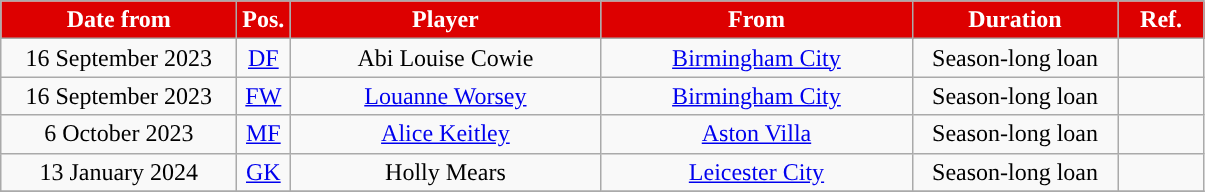<table class="wikitable" style="text-align:center;">
<tr>
<th style="background:#DD0000; color:#FFFFFF; width:150px;">Date from</th>
<th style="background:#DD0000; color:#FFFFFF; width:20px;">Pos.</th>
<th style="background:#DD0000; color:#FFFFFF; width:200px;">Player</th>
<th style="background:#DD0000; color:#FFFFFF; width:200px;">From</th>
<th style="background:#DD0000; color:#FFFFFF; width:130px;">Duration</th>
<th style="background:#DD0000; color:#FFFFFF; width:50px;">Ref.</th>
</tr>
<tr>
<td>16 September 2023</td>
<td><a href='#'>DF</a></td>
<td>Abi Louise Cowie</td>
<td><a href='#'>Birmingham City</a></td>
<td>Season-long loan</td>
<td></td>
</tr>
<tr>
<td>16 September 2023</td>
<td><a href='#'>FW</a></td>
<td><a href='#'>Louanne Worsey</a></td>
<td><a href='#'>Birmingham City</a></td>
<td>Season-long loan</td>
<td></td>
</tr>
<tr>
<td>6 October 2023</td>
<td><a href='#'>MF</a></td>
<td><a href='#'>Alice Keitley</a></td>
<td><a href='#'>Aston Villa</a></td>
<td>Season-long loan</td>
<td></td>
</tr>
<tr>
<td>13 January 2024</td>
<td><a href='#'>GK</a></td>
<td>Holly Mears</td>
<td><a href='#'>Leicester City</a></td>
<td>Season-long loan</td>
<td></td>
</tr>
<tr>
</tr>
</table>
